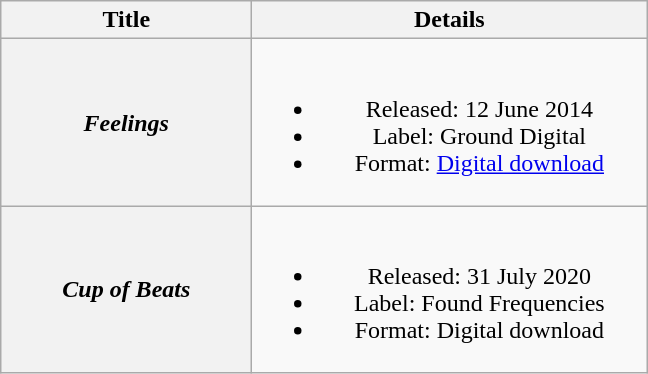<table class="wikitable plainrowheaders" style="text-align:center;">
<tr>
<th scope="col" style="width:10em;">Title</th>
<th scope="col" style="width:16em;">Details</th>
</tr>
<tr>
<th scope="row"><em>Feelings</em></th>
<td><br><ul><li>Released: 12 June 2014</li><li>Label: Ground Digital</li><li>Format: <a href='#'>Digital download</a></li></ul></td>
</tr>
<tr>
<th scope="row"><em>Cup of Beats</em></th>
<td><br><ul><li>Released: 31 July 2020</li><li>Label: Found Frequencies</li><li>Format: Digital download</li></ul></td>
</tr>
</table>
